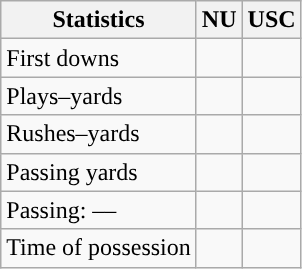<table class="wikitable" style="float:left">
<tr>
<th>Statistics</th>
<th>NU</th>
<th>USC</th>
</tr>
<tr>
<td>First downs</td>
<td></td>
<td></td>
</tr>
<tr>
<td>Plays–yards</td>
<td></td>
<td></td>
</tr>
<tr>
<td>Rushes–yards</td>
<td></td>
<td></td>
</tr>
<tr>
<td>Passing yards</td>
<td></td>
<td></td>
</tr>
<tr>
<td>Passing: ––</td>
<td></td>
<td></td>
</tr>
<tr>
<td>Time of possession</td>
<td></td>
<td></td>
</tr>
</table>
